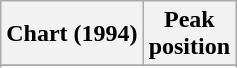<table class="wikitable sortable plainrowheaders" style="text-align:center">
<tr>
<th scope="col">Chart (1994)</th>
<th scope="col">Peak<br> position</th>
</tr>
<tr>
</tr>
<tr>
</tr>
</table>
